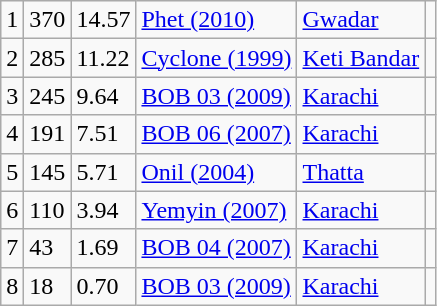<table class="wikitable">
<tr>
<td>1</td>
<td>370</td>
<td>14.57</td>
<td><a href='#'>Phet (2010)</a></td>
<td><a href='#'>Gwadar</a></td>
<td></td>
</tr>
<tr>
<td>2</td>
<td>285</td>
<td>11.22</td>
<td><a href='#'>Cyclone (1999)</a></td>
<td><a href='#'>Keti Bandar</a></td>
<td></td>
</tr>
<tr>
<td>3</td>
<td>245</td>
<td>9.64</td>
<td><a href='#'>BOB 03 (2009)</a></td>
<td><a href='#'>Karachi</a></td>
<td></td>
</tr>
<tr>
<td>4</td>
<td>191</td>
<td>7.51</td>
<td><a href='#'>BOB 06 (2007)</a></td>
<td><a href='#'>Karachi</a></td>
<td></td>
</tr>
<tr>
<td>5</td>
<td>145</td>
<td>5.71</td>
<td><a href='#'>Onil (2004)</a></td>
<td><a href='#'>Thatta</a></td>
<td></td>
</tr>
<tr>
<td>6</td>
<td>110</td>
<td>3.94</td>
<td><a href='#'>Yemyin (2007)</a></td>
<td><a href='#'>Karachi</a></td>
<td></td>
</tr>
<tr>
<td>7</td>
<td>43</td>
<td>1.69</td>
<td><a href='#'>BOB 04 (2007)</a></td>
<td><a href='#'>Karachi</a></td>
<td></td>
</tr>
<tr>
<td>8</td>
<td>18</td>
<td>0.70</td>
<td><a href='#'>BOB 03 (2009)</a></td>
<td><a href='#'>Karachi</a></td>
<td></td>
</tr>
</table>
